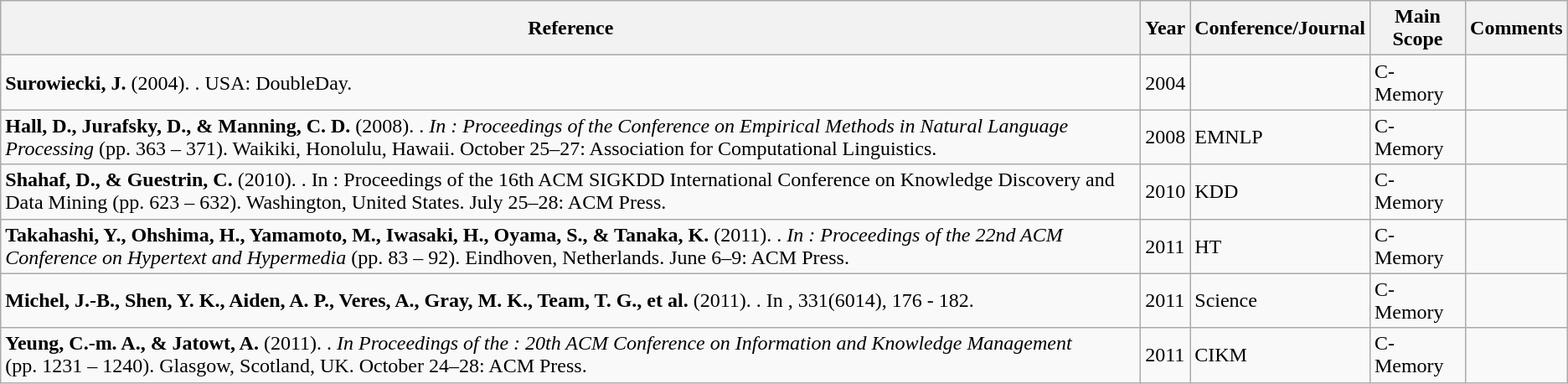<table class="wikitable sortable">
<tr>
<th>Reference</th>
<th>Year</th>
<th>Conference/Journal</th>
<th>Main Scope</th>
<th>Comments</th>
</tr>
<tr>
<td><strong>Surowiecki, J.</strong> (2004). . USA: DoubleDay.</td>
<td>2004</td>
<td></td>
<td>C-Memory</td>
<td></td>
</tr>
<tr>
<td><strong>Hall, D., Jurafsky, D., & Manning, C. D.</strong> (2008). . <em>In : Proceedings of the Conference on Empirical Methods in Natural Language Processing</em> (pp. 363 – 371). Waikiki, Honolulu, Hawaii. October 25–27: Association for Computational Linguistics.</td>
<td>2008</td>
<td>EMNLP</td>
<td>C-Memory</td>
<td></td>
</tr>
<tr>
<td><strong>Shahaf, D., & Guestrin, C.</strong> (2010). . In : Proceedings of the 16th ACM SIGKDD International Conference on Knowledge Discovery and Data Mining (pp. 623 – 632). Washington, United States. July 25–28: ACM Press.</td>
<td>2010</td>
<td>KDD</td>
<td>C-Memory</td>
<td></td>
</tr>
<tr>
<td><strong>Takahashi, Y., Ohshima, H., Yamamoto, M., Iwasaki, H., Oyama, S., & Tanaka, K.</strong> (2011). . <em>In : Proceedings of the 22nd ACM Conference on Hypertext and Hypermedia</em> (pp. 83 – 92). Eindhoven, Netherlands. June 6–9: ACM Press.</td>
<td>2011</td>
<td>HT</td>
<td>C-Memory</td>
<td></td>
</tr>
<tr>
<td><strong>Michel, J.-B., Shen, Y. K., Aiden, A. P., Veres, A., Gray, M. K., Team, T. G., et al.</strong> (2011). . In , 331(6014), 176 - 182.</td>
<td>2011</td>
<td>Science</td>
<td>C-Memory</td>
<td></td>
</tr>
<tr>
<td><strong>Yeung, C.-m. A., & Jatowt, A.</strong> (2011). . <em>In Proceedings of the : 20th ACM Conference on Information and Knowledge Management</em> (pp. 1231 – 1240). Glasgow, Scotland, UK. October 24–28: ACM Press.</td>
<td>2011</td>
<td>CIKM</td>
<td>C-Memory</td>
<td></td>
</tr>
</table>
